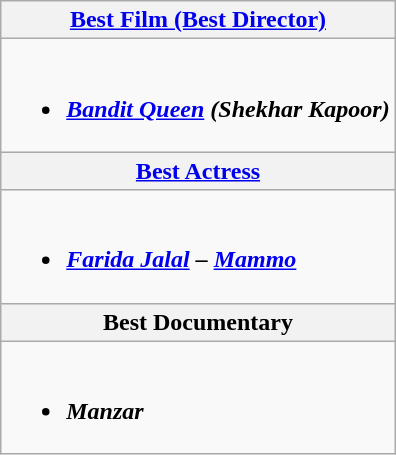<table class="wikitable">
<tr>
<th colspan=2><a href='#'>Best Film (Best Director)</a></th>
</tr>
<tr>
<td colspan=2><br><ul><li><strong> <em><a href='#'>Bandit Queen</a> (Shekhar Kapoor)</em> </strong></li></ul></td>
</tr>
<tr>
<th><a href='#'>Best Actress</a></th>
</tr>
<tr>
<td colpsan=2><br><ul><li><strong> <em><a href='#'>Farida Jalal</a> – <a href='#'>Mammo</a></em> </strong></li></ul></td>
</tr>
<tr>
<th colspan=2>Best Documentary</th>
</tr>
<tr>
<td colspan=2><br><ul><li><strong> <em>Manzar</em> </strong></li></ul></td>
</tr>
</table>
